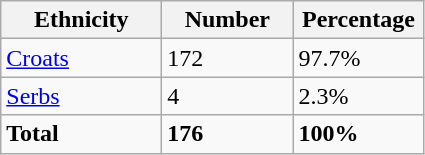<table class="wikitable">
<tr>
<th width="100px">Ethnicity</th>
<th width="80px">Number</th>
<th width="80px">Percentage</th>
</tr>
<tr>
<td><a href='#'>Croats</a></td>
<td>172</td>
<td>97.7%</td>
</tr>
<tr>
<td><a href='#'>Serbs</a></td>
<td>4</td>
<td>2.3%</td>
</tr>
<tr>
<td><strong>Total</strong></td>
<td><strong>176</strong></td>
<td><strong>100%</strong></td>
</tr>
</table>
